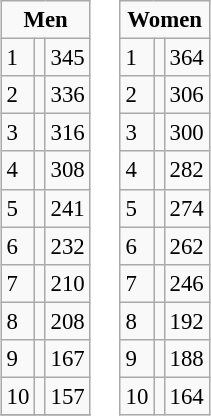<table>
<tr ---- valign="top">
<td><br><table class="wikitable" style="font-size: 95%">
<tr>
<td colspan="3" align="center"><strong>Men</strong></td>
</tr>
<tr>
<td>1</td>
<td align="left"></td>
<td>345</td>
</tr>
<tr>
<td>2</td>
<td align="left"></td>
<td>336</td>
</tr>
<tr>
<td>3</td>
<td align="left"></td>
<td>316</td>
</tr>
<tr>
<td>4</td>
<td align="left"></td>
<td>308</td>
</tr>
<tr>
<td>5</td>
<td align="left"></td>
<td>241</td>
</tr>
<tr>
<td>6</td>
<td align="left"></td>
<td>232</td>
</tr>
<tr>
<td>7</td>
<td align="left"></td>
<td>210</td>
</tr>
<tr>
<td>8</td>
<td align="left"></td>
<td>208</td>
</tr>
<tr>
<td>9</td>
<td align="left"></td>
<td>167</td>
</tr>
<tr>
<td>10</td>
<td align="left"></td>
<td>157</td>
</tr>
<tr>
</tr>
</table>
</td>
<td><br><table class="wikitable" style="font-size: 95%">
<tr>
<td colspan="3" align="center"><strong>Women</strong></td>
</tr>
<tr>
<td>1</td>
<td align="left"></td>
<td>364</td>
</tr>
<tr>
<td>2</td>
<td align="left"></td>
<td>306</td>
</tr>
<tr>
<td>3</td>
<td align="left"></td>
<td>300</td>
</tr>
<tr>
<td>4</td>
<td align="left"></td>
<td>282</td>
</tr>
<tr>
<td>5</td>
<td align="left"></td>
<td>274</td>
</tr>
<tr>
<td>6</td>
<td align="left"></td>
<td>262</td>
</tr>
<tr>
<td>7</td>
<td align="left"></td>
<td>246</td>
</tr>
<tr>
<td>8</td>
<td align="left"></td>
<td>192</td>
</tr>
<tr>
<td>9</td>
<td align="left"></td>
<td>188</td>
</tr>
<tr>
<td>10</td>
<td align="left"></td>
<td>164</td>
</tr>
</table>
</td>
<td></td>
</tr>
</table>
